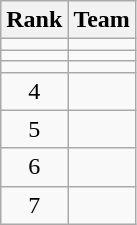<table class="wikitable">
<tr>
<th>Rank</th>
<th>Team</th>
</tr>
<tr>
<td align=center></td>
<td></td>
</tr>
<tr>
<td align=center></td>
<td></td>
</tr>
<tr>
<td align=center></td>
<td></td>
</tr>
<tr>
<td align=center>4</td>
<td></td>
</tr>
<tr>
<td align=center>5</td>
<td></td>
</tr>
<tr>
<td align=center>6</td>
<td></td>
</tr>
<tr>
<td align=center>7</td>
<td></td>
</tr>
</table>
